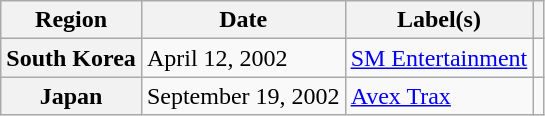<table class="wikitable plainrowheaders">
<tr>
<th>Region</th>
<th>Date</th>
<th>Label(s)</th>
<th></th>
</tr>
<tr>
<th scope="row">South Korea</th>
<td>April 12, 2002</td>
<td><a href='#'>SM Entertainment</a></td>
<td align="center"></td>
</tr>
<tr>
<th scope="row">Japan</th>
<td>September 19, 2002</td>
<td><a href='#'>Avex Trax</a></td>
<td align="center"></td>
</tr>
</table>
